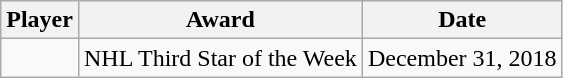<table class="wikitable sortable" style="text-align:center;">
<tr>
<th>Player</th>
<th>Award</th>
<th>Date</th>
</tr>
<tr>
<td></td>
<td>NHL Third Star of the Week</td>
<td>December 31, 2018</td>
</tr>
</table>
